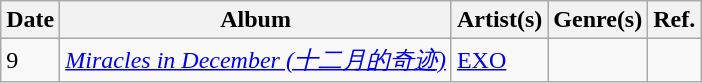<table class="wikitable">
<tr>
<th>Date</th>
<th>Album</th>
<th>Artist(s)</th>
<th>Genre(s)</th>
<th>Ref.</th>
</tr>
<tr>
<td>9</td>
<td><em><a href='#'>Miracles in December (十二月的奇迹)</a></em></td>
<td><a href='#'>EXO</a></td>
<td></td>
<td></td>
</tr>
</table>
